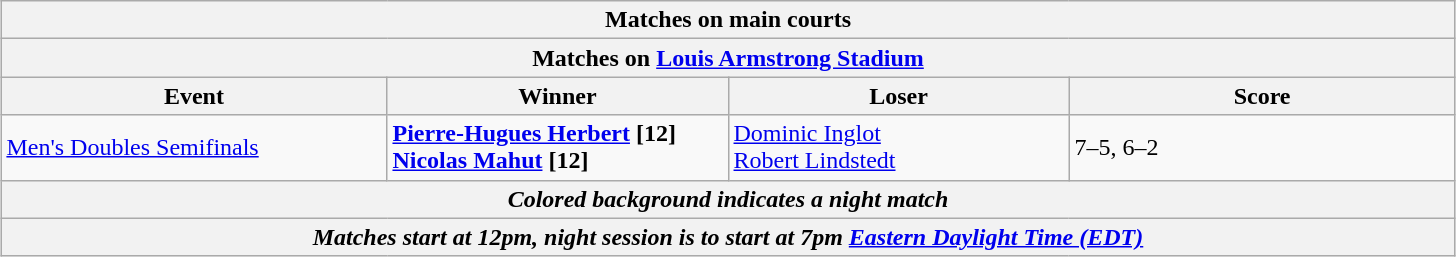<table class="wikitable" style="margin:auto;">
<tr>
<th colspan="4" style="white-space:nowrap;">Matches on main courts</th>
</tr>
<tr>
<th colspan="4"><strong>Matches on <a href='#'>Louis Armstrong Stadium</a></strong></th>
</tr>
<tr>
<th width=250>Event</th>
<th width=220>Winner</th>
<th width=220>Loser</th>
<th width=250>Score</th>
</tr>
<tr>
<td><a href='#'>Men's Doubles Semifinals</a></td>
<td><strong> <a href='#'>Pierre-Hugues Herbert</a> [12] <br>  <a href='#'>Nicolas Mahut</a> [12]</strong></td>
<td> <a href='#'>Dominic Inglot</a> <br>  <a href='#'>Robert Lindstedt</a></td>
<td>7–5, 6–2</td>
</tr>
<tr>
<th colspan=4><em>Colored background indicates a night match</em></th>
</tr>
<tr>
<th colspan=4><em>Matches start at 12pm, night session is to start at 7pm <a href='#'>Eastern Daylight Time (EDT)</a></em></th>
</tr>
</table>
